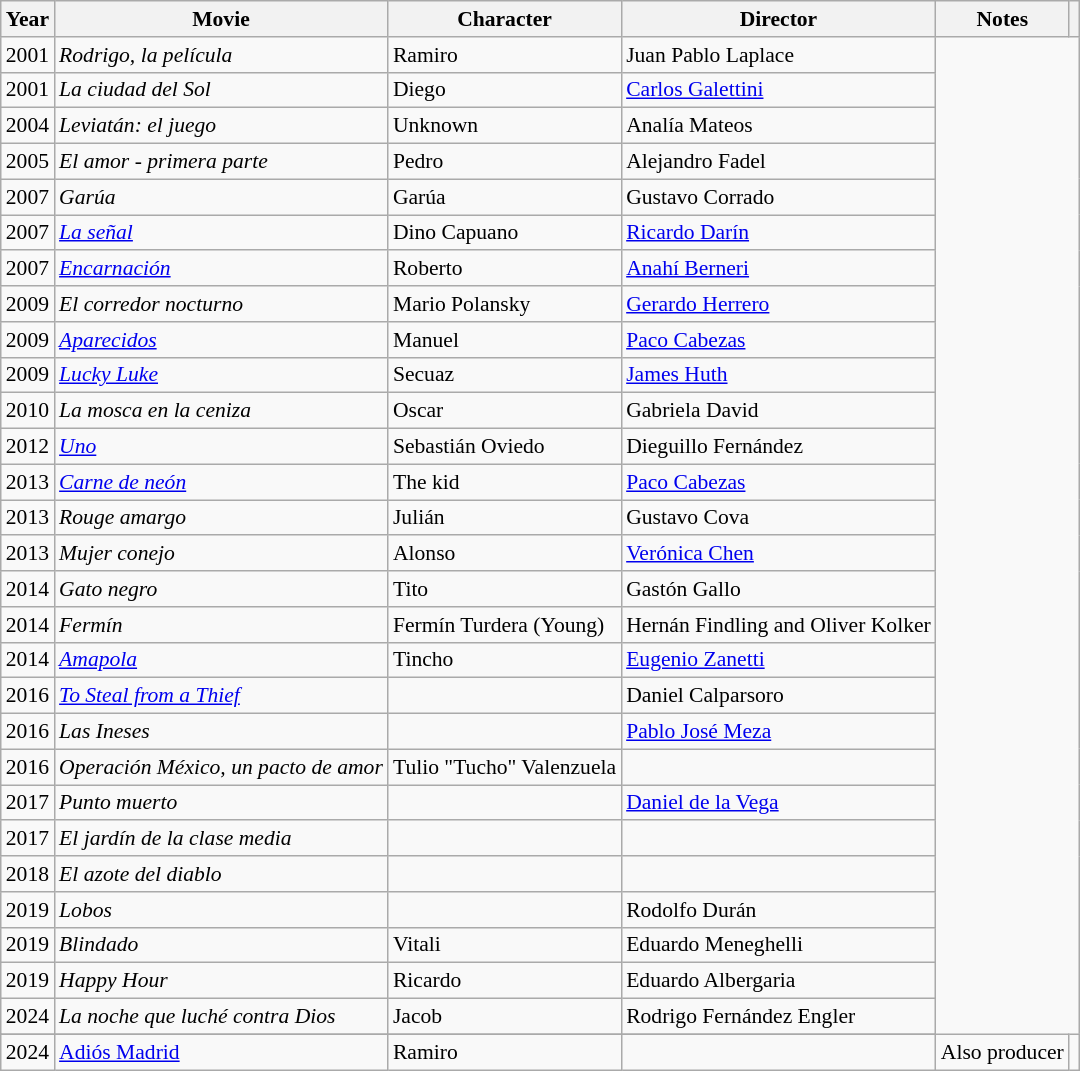<table class="wikitable" style="font-size: 90%;">
<tr>
<th>Year</th>
<th>Movie</th>
<th>Character</th>
<th>Director</th>
<th>Notes</th>
<th></th>
</tr>
<tr>
<td>2001</td>
<td><em>Rodrigo, la película</em></td>
<td>Ramiro</td>
<td>Juan Pablo Laplace</td>
</tr>
<tr>
<td>2001</td>
<td><em>La ciudad del Sol</em></td>
<td>Diego</td>
<td><a href='#'>Carlos Galettini</a></td>
</tr>
<tr>
<td>2004</td>
<td><em>Leviatán: el juego</em></td>
<td>Unknown</td>
<td>Analía Mateos</td>
</tr>
<tr>
<td>2005</td>
<td><em>El amor - primera parte</em></td>
<td>Pedro</td>
<td>Alejandro Fadel</td>
</tr>
<tr>
<td>2007</td>
<td><em>Garúa</em></td>
<td>Garúa</td>
<td>Gustavo Corrado</td>
</tr>
<tr>
<td>2007</td>
<td><em><a href='#'>La señal</a></em></td>
<td>Dino Capuano</td>
<td><a href='#'>Ricardo Darín</a></td>
</tr>
<tr>
<td>2007</td>
<td><em><a href='#'>Encarnación</a></em></td>
<td>Roberto</td>
<td><a href='#'>Anahí Berneri</a></td>
</tr>
<tr>
<td>2009</td>
<td><em>El corredor nocturno</em></td>
<td>Mario Polansky</td>
<td><a href='#'>Gerardo Herrero</a></td>
</tr>
<tr>
<td>2009</td>
<td><em><a href='#'>Aparecidos</a></em></td>
<td>Manuel</td>
<td><a href='#'>Paco Cabezas</a></td>
</tr>
<tr>
<td>2009</td>
<td><em><a href='#'>Lucky Luke</a></em></td>
<td>Secuaz</td>
<td><a href='#'>James Huth</a></td>
</tr>
<tr>
<td>2010</td>
<td><em>La mosca en la ceniza</em></td>
<td>Oscar</td>
<td>Gabriela David</td>
</tr>
<tr>
<td>2012</td>
<td><em><a href='#'>Uno</a></em></td>
<td>Sebastián Oviedo</td>
<td>Dieguillo Fernández</td>
</tr>
<tr>
<td>2013</td>
<td><em><a href='#'>Carne de neón</a></em></td>
<td>The kid</td>
<td><a href='#'>Paco Cabezas</a></td>
</tr>
<tr>
<td>2013</td>
<td><em>Rouge amargo</em></td>
<td>Julián</td>
<td>Gustavo Cova</td>
</tr>
<tr>
<td>2013</td>
<td><em>Mujer conejo</em></td>
<td>Alonso</td>
<td><a href='#'>Verónica Chen</a></td>
</tr>
<tr>
<td>2014</td>
<td><em>Gato negro</em></td>
<td>Tito</td>
<td>Gastón Gallo</td>
</tr>
<tr>
<td>2014</td>
<td><em>Fermín</em></td>
<td>Fermín Turdera (Young)</td>
<td>Hernán Findling and Oliver Kolker</td>
</tr>
<tr>
<td>2014</td>
<td><em><a href='#'>Amapola</a></em></td>
<td>Tincho</td>
<td><a href='#'>Eugenio Zanetti</a></td>
</tr>
<tr>
<td>2016</td>
<td><em><a href='#'>To Steal from a Thief</a></em></td>
<td></td>
<td>Daniel Calparsoro</td>
</tr>
<tr>
<td>2016</td>
<td><em>Las Ineses</em></td>
<td></td>
<td><a href='#'>Pablo José Meza</a></td>
</tr>
<tr>
<td>2016</td>
<td><em>Operación México, un pacto de amor</em></td>
<td>Tulio "Tucho" Valenzuela</td>
<td></td>
</tr>
<tr>
<td>2017</td>
<td><em>Punto muerto</em></td>
<td></td>
<td><a href='#'>Daniel de la Vega</a></td>
</tr>
<tr>
<td>2017</td>
<td><em>El jardín de la clase media</em></td>
<td></td>
<td></td>
</tr>
<tr>
<td>2018</td>
<td><em>El azote del diablo</em></td>
<td></td>
<td></td>
</tr>
<tr>
<td>2019</td>
<td><em>Lobos</em></td>
<td></td>
<td>Rodolfo Durán</td>
</tr>
<tr>
<td>2019</td>
<td><em>Blindado</em></td>
<td>Vitali</td>
<td>Eduardo Meneghelli</td>
</tr>
<tr>
<td>2019</td>
<td><em>Happy Hour</em></td>
<td>Ricardo</td>
<td>Eduardo Albergaria</td>
</tr>
<tr>
<td>2024</td>
<td><em>La noche que luché contra Dios</td>
<td>Jacob</td>
<td>Rodrigo Fernández Engler</td>
</tr>
<tr>
</tr>
<tr>
<td>2024</td>
<td></em><a href='#'>Adiós Madrid</a><em></td>
<td>Ramiro</td>
<td></td>
<td>Also producer</td>
<td></td>
</tr>
</table>
